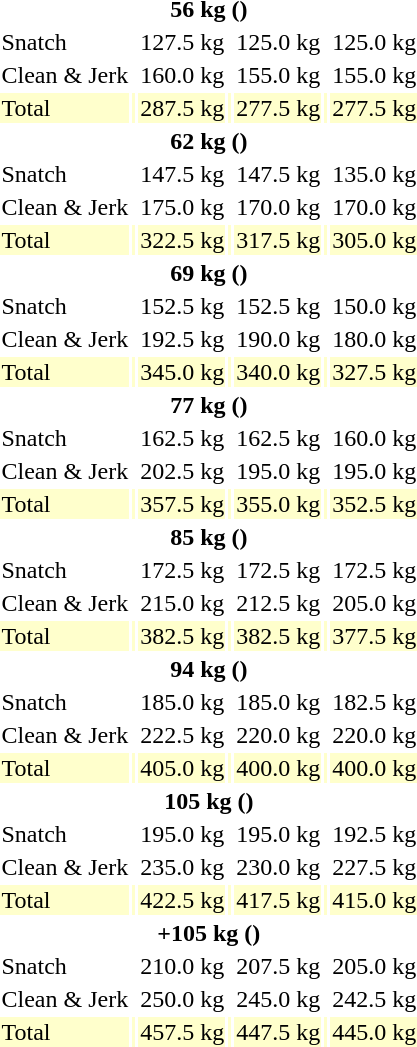<table>
<tr>
<th colspan=7>56 kg ()</th>
</tr>
<tr>
<td>Snatch</td>
<td></td>
<td>127.5 kg</td>
<td></td>
<td>125.0 kg</td>
<td></td>
<td>125.0 kg</td>
</tr>
<tr>
<td>Clean & Jerk</td>
<td></td>
<td>160.0 kg</td>
<td></td>
<td>155.0 kg</td>
<td></td>
<td>155.0 kg</td>
</tr>
<tr bgcolor=ffffcc>
<td>Total</td>
<td></td>
<td>287.5 kg</td>
<td></td>
<td>277.5 kg</td>
<td></td>
<td>277.5 kg</td>
</tr>
<tr>
<th colspan=7>62 kg ()</th>
</tr>
<tr>
<td>Snatch</td>
<td></td>
<td>147.5 kg</td>
<td></td>
<td>147.5 kg</td>
<td></td>
<td>135.0 kg</td>
</tr>
<tr>
<td>Clean & Jerk</td>
<td></td>
<td>175.0 kg</td>
<td></td>
<td>170.0 kg</td>
<td></td>
<td>170.0 kg</td>
</tr>
<tr bgcolor=ffffcc>
<td>Total</td>
<td></td>
<td>322.5 kg</td>
<td></td>
<td>317.5 kg</td>
<td></td>
<td>305.0 kg</td>
</tr>
<tr>
<th colspan=7>69 kg ()</th>
</tr>
<tr>
<td>Snatch</td>
<td></td>
<td>152.5 kg</td>
<td></td>
<td>152.5 kg</td>
<td></td>
<td>150.0 kg</td>
</tr>
<tr>
<td>Clean & Jerk</td>
<td></td>
<td>192.5 kg</td>
<td></td>
<td>190.0 kg</td>
<td></td>
<td>180.0 kg</td>
</tr>
<tr bgcolor=ffffcc>
<td>Total</td>
<td></td>
<td>345.0 kg</td>
<td></td>
<td>340.0 kg</td>
<td></td>
<td>327.5 kg</td>
</tr>
<tr>
<th colspan=7>77 kg ()</th>
</tr>
<tr>
<td>Snatch</td>
<td></td>
<td>162.5 kg</td>
<td></td>
<td>162.5 kg</td>
<td></td>
<td>160.0 kg</td>
</tr>
<tr>
<td>Clean & Jerk</td>
<td></td>
<td>202.5 kg</td>
<td></td>
<td>195.0 kg</td>
<td></td>
<td>195.0 kg</td>
</tr>
<tr bgcolor=ffffcc>
<td>Total</td>
<td></td>
<td>357.5 kg</td>
<td></td>
<td>355.0 kg</td>
<td></td>
<td>352.5 kg</td>
</tr>
<tr>
<th colspan=7>85 kg ()</th>
</tr>
<tr>
<td>Snatch</td>
<td></td>
<td>172.5 kg</td>
<td></td>
<td>172.5 kg</td>
<td></td>
<td>172.5 kg</td>
</tr>
<tr>
<td>Clean & Jerk</td>
<td></td>
<td>215.0 kg</td>
<td></td>
<td>212.5 kg</td>
<td></td>
<td>205.0 kg</td>
</tr>
<tr bgcolor=ffffcc>
<td>Total</td>
<td></td>
<td>382.5 kg</td>
<td></td>
<td>382.5 kg</td>
<td></td>
<td>377.5 kg</td>
</tr>
<tr>
<th colspan=7>94 kg ()</th>
</tr>
<tr>
<td>Snatch</td>
<td></td>
<td>185.0 kg</td>
<td></td>
<td>185.0 kg</td>
<td></td>
<td>182.5 kg</td>
</tr>
<tr>
<td>Clean & Jerk</td>
<td></td>
<td>222.5 kg</td>
<td></td>
<td>220.0 kg</td>
<td></td>
<td>220.0 kg</td>
</tr>
<tr bgcolor=ffffcc>
<td>Total</td>
<td></td>
<td>405.0 kg</td>
<td></td>
<td>400.0 kg</td>
<td></td>
<td>400.0 kg</td>
</tr>
<tr>
<th colspan=7>105 kg ()</th>
</tr>
<tr>
<td>Snatch</td>
<td></td>
<td>195.0 kg</td>
<td></td>
<td>195.0 kg</td>
<td></td>
<td>192.5 kg</td>
</tr>
<tr>
<td>Clean & Jerk</td>
<td></td>
<td>235.0 kg</td>
<td></td>
<td>230.0 kg</td>
<td></td>
<td>227.5 kg</td>
</tr>
<tr bgcolor=ffffcc>
<td>Total</td>
<td></td>
<td>422.5 kg</td>
<td></td>
<td>417.5 kg</td>
<td></td>
<td>415.0 kg</td>
</tr>
<tr>
<th colspan=7>+105 kg ()</th>
</tr>
<tr>
<td>Snatch</td>
<td></td>
<td>210.0 kg</td>
<td></td>
<td>207.5 kg</td>
<td></td>
<td>205.0 kg</td>
</tr>
<tr>
<td>Clean & Jerk</td>
<td></td>
<td>250.0 kg</td>
<td></td>
<td>245.0 kg</td>
<td></td>
<td>242.5 kg</td>
</tr>
<tr bgcolor=ffffcc>
<td>Total</td>
<td></td>
<td>457.5 kg</td>
<td></td>
<td>447.5 kg</td>
<td></td>
<td>445.0 kg</td>
</tr>
</table>
